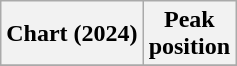<table class="wikitable plainrowheaders">
<tr>
<th scope="col">Chart (2024)</th>
<th scope="col">Peak<br>position</th>
</tr>
<tr>
</tr>
</table>
